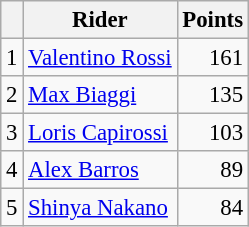<table class="wikitable" style="font-size: 95%;">
<tr>
<th></th>
<th>Rider</th>
<th>Points</th>
</tr>
<tr>
<td align=center>1</td>
<td> <a href='#'>Valentino Rossi</a></td>
<td align=right>161</td>
</tr>
<tr>
<td align=center>2</td>
<td> <a href='#'>Max Biaggi</a></td>
<td align=right>135</td>
</tr>
<tr>
<td align=center>3</td>
<td> <a href='#'>Loris Capirossi</a></td>
<td align=right>103</td>
</tr>
<tr>
<td align=center>4</td>
<td> <a href='#'>Alex Barros</a></td>
<td align=right>89</td>
</tr>
<tr>
<td align=center>5</td>
<td> <a href='#'>Shinya Nakano</a></td>
<td align=right>84</td>
</tr>
</table>
